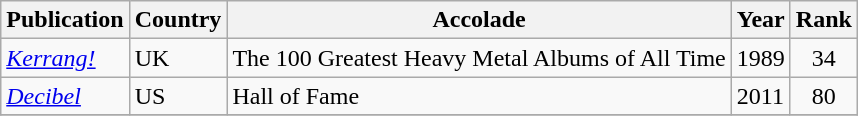<table class="wikitable">
<tr>
<th>Publication</th>
<th>Country</th>
<th>Accolade</th>
<th>Year</th>
<th>Rank</th>
</tr>
<tr>
<td><em><a href='#'>Kerrang!</a></em></td>
<td>UK</td>
<td>The 100 Greatest Heavy Metal Albums of All Time</td>
<td>1989</td>
<td align="center">34</td>
</tr>
<tr>
<td><em><a href='#'>Decibel</a></em></td>
<td>US</td>
<td>Hall of Fame</td>
<td>2011</td>
<td align="center">80</td>
</tr>
<tr>
</tr>
</table>
